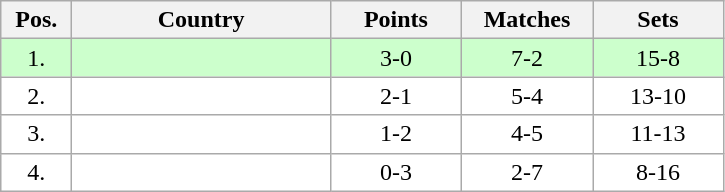<table class="wikitable" style="text-align:center;">
<tr>
<th width=40>Pos.</th>
<th width=165>Country</th>
<th width=80>Points</th>
<th width=80>Matches</th>
<th width=80>Sets</th>
</tr>
<tr style="background:#ccffcc;">
<td>1.</td>
<td style="text-align:left;"></td>
<td>3-0</td>
<td>7-2</td>
<td>15-8</td>
</tr>
<tr style="background:#ffffff;">
<td>2.</td>
<td style="text-align:left;"></td>
<td>2-1</td>
<td>5-4</td>
<td>13-10</td>
</tr>
<tr style="background:#ffffff;">
<td>3.</td>
<td style="text-align:left;"></td>
<td>1-2</td>
<td>4-5</td>
<td>11-13</td>
</tr>
<tr style="background:#ffffff;">
<td>4.</td>
<td style="text-align:left;"></td>
<td>0-3</td>
<td>2-7</td>
<td>8-16</td>
</tr>
</table>
